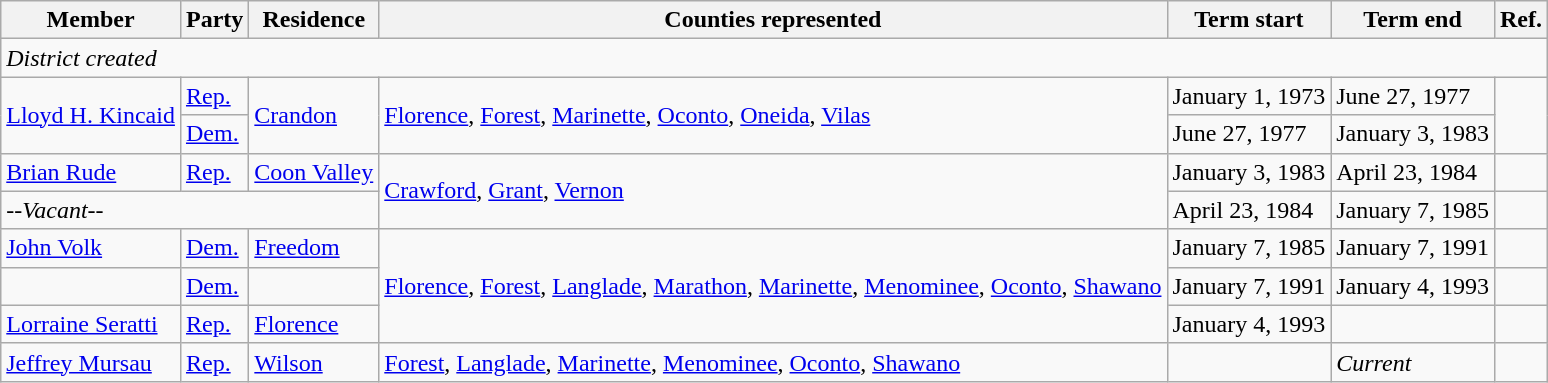<table class="wikitable">
<tr>
<th>Member</th>
<th>Party</th>
<th>Residence</th>
<th>Counties represented</th>
<th>Term start</th>
<th>Term end</th>
<th>Ref.</th>
</tr>
<tr>
<td colspan="7"><em>District created</em></td>
</tr>
<tr>
<td rowspan="2"><a href='#'>Lloyd H. Kincaid</a></td>
<td><a href='#'>Rep.</a></td>
<td rowspan="2"><a href='#'>Crandon</a></td>
<td rowspan="2"><a href='#'>Florence</a>, <a href='#'>Forest</a>, <a href='#'>Marinette</a>, <a href='#'>Oconto</a>, <a href='#'>Oneida</a>, <a href='#'>Vilas</a></td>
<td>January 1, 1973</td>
<td>June 27, 1977</td>
<td rowspan="2"></td>
</tr>
<tr>
<td><a href='#'>Dem.</a></td>
<td>June 27, 1977</td>
<td>January 3, 1983</td>
</tr>
<tr>
<td><a href='#'>Brian Rude</a></td>
<td><a href='#'>Rep.</a></td>
<td><a href='#'>Coon Valley</a></td>
<td rowspan="2"><a href='#'>Crawford</a>, <a href='#'>Grant</a>, <a href='#'>Vernon</a></td>
<td>January 3, 1983</td>
<td>April 23, 1984</td>
<td></td>
</tr>
<tr>
<td colspan="3"><em>--Vacant--</em></td>
<td>April 23, 1984</td>
<td>January 7, 1985</td>
<td></td>
</tr>
<tr>
<td><a href='#'>John Volk</a></td>
<td><a href='#'>Dem.</a></td>
<td><a href='#'>Freedom</a></td>
<td rowspan="3"><a href='#'>Florence</a>, <a href='#'>Forest</a>, <a href='#'>Langlade</a>, <a href='#'>Marathon</a>, <a href='#'>Marinette</a>, <a href='#'>Menominee</a>, <a href='#'>Oconto</a>, <a href='#'>Shawano</a></td>
<td>January 7, 1985</td>
<td>January 7, 1991</td>
<td></td>
</tr>
<tr>
<td></td>
<td><a href='#'>Dem.</a></td>
<td></td>
<td>January 7, 1991</td>
<td>January 4, 1993</td>
<td></td>
</tr>
<tr>
<td><a href='#'>Lorraine Seratti</a></td>
<td><a href='#'>Rep.</a></td>
<td><a href='#'>Florence</a></td>
<td>January 4, 1993</td>
<td></td>
<td></td>
</tr>
<tr>
<td><a href='#'>Jeffrey Mursau</a></td>
<td><a href='#'>Rep.</a></td>
<td><a href='#'>Wilson</a></td>
<td><a href='#'>Forest</a>, <a href='#'>Langlade</a>, <a href='#'>Marinette</a>, <a href='#'>Menominee</a>, <a href='#'>Oconto</a>, <a href='#'>Shawano</a></td>
<td></td>
<td><em>Current</em></td>
<td></td>
</tr>
</table>
